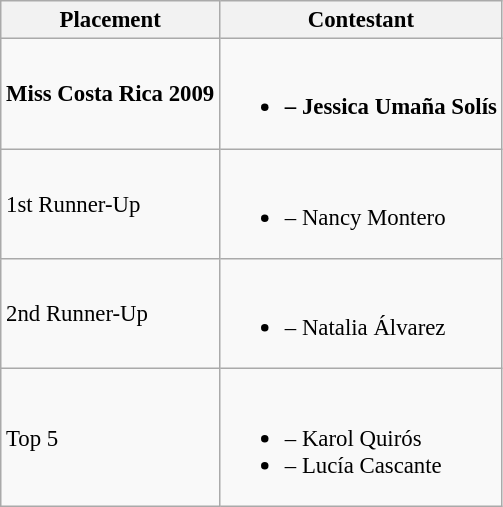<table class="wikitable sortable" style="font-size: 95%;">
<tr>
<th>Placement</th>
<th>Contestant</th>
</tr>
<tr>
<td><strong>Miss Costa Rica 2009</strong></td>
<td><br><ul><li><strong> – Jessica Umaña Solís</strong></li></ul></td>
</tr>
<tr>
<td>1st Runner-Up</td>
<td><br><ul><li> – Nancy Montero</li></ul></td>
</tr>
<tr>
<td>2nd Runner-Up</td>
<td><br><ul><li> – Natalia Álvarez</li></ul></td>
</tr>
<tr>
<td>Top 5</td>
<td><br><ul><li> – Karol Quirós</li><li> – Lucía Cascante</li></ul></td>
</tr>
</table>
